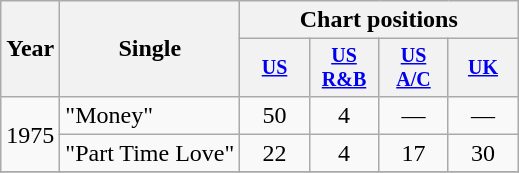<table class="wikitable" style="text-align:center;">
<tr>
<th rowspan="2">Year</th>
<th rowspan="2">Single</th>
<th colspan="4">Chart positions</th>
</tr>
<tr style="font-size:smaller;">
<th width="40"><a href='#'>US</a></th>
<th width="40"><a href='#'>US<br>R&B</a></th>
<th width="40"><a href='#'>US<br>A/C</a></th>
<th width="40"><a href='#'>UK</a></th>
</tr>
<tr>
<td rowspan="2">1975</td>
<td align="left">"Money"</td>
<td>50</td>
<td>4</td>
<td>—</td>
<td>—</td>
</tr>
<tr>
<td align="left">"Part Time Love"</td>
<td>22</td>
<td>4</td>
<td>17</td>
<td>30</td>
</tr>
<tr>
</tr>
</table>
